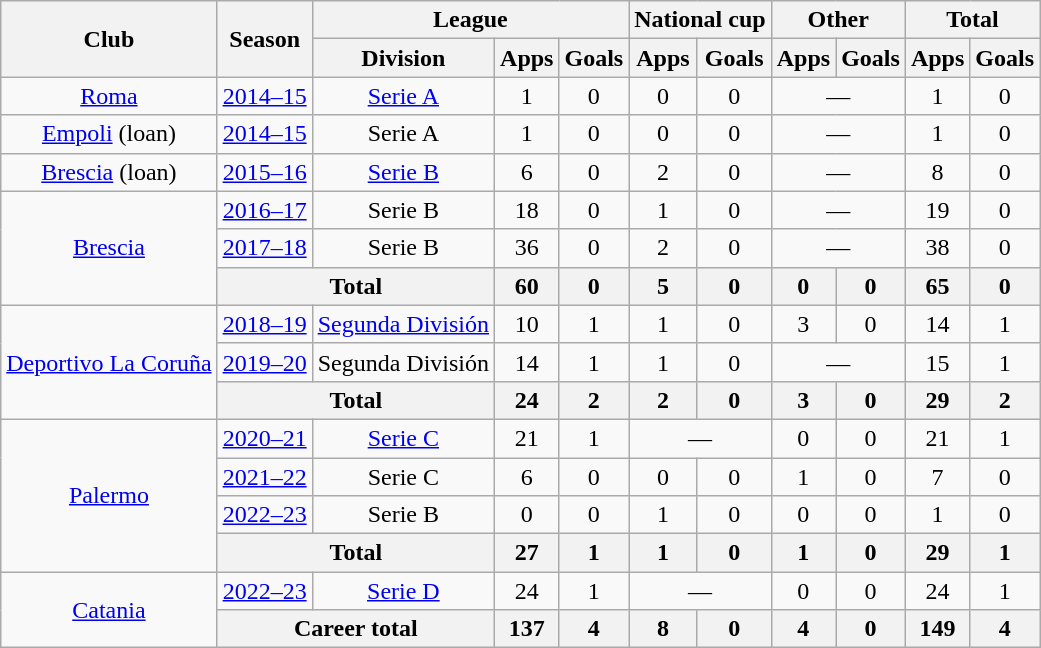<table class="wikitable" style="text-align: center;">
<tr>
<th rowspan="2">Club</th>
<th rowspan="2">Season</th>
<th colspan="3">League</th>
<th colspan="2">National cup</th>
<th colspan="2">Other</th>
<th colspan="2">Total</th>
</tr>
<tr>
<th>Division</th>
<th>Apps</th>
<th>Goals</th>
<th>Apps</th>
<th>Goals</th>
<th>Apps</th>
<th>Goals</th>
<th>Apps</th>
<th>Goals</th>
</tr>
<tr>
<td><a href='#'>Roma</a></td>
<td><a href='#'>2014–15</a></td>
<td><a href='#'>Serie A</a></td>
<td>1</td>
<td>0</td>
<td>0</td>
<td>0</td>
<td colspan="2">—</td>
<td>1</td>
<td>0</td>
</tr>
<tr>
<td><a href='#'>Empoli</a> (loan)</td>
<td><a href='#'>2014–15</a></td>
<td>Serie A</td>
<td>1</td>
<td>0</td>
<td>0</td>
<td>0</td>
<td colspan="2">—</td>
<td>1</td>
<td>0</td>
</tr>
<tr>
<td><a href='#'>Brescia</a> (loan)</td>
<td><a href='#'>2015–16</a></td>
<td><a href='#'>Serie B</a></td>
<td>6</td>
<td>0</td>
<td>2</td>
<td>0</td>
<td colspan="2">—</td>
<td>8</td>
<td>0</td>
</tr>
<tr>
<td rowspan="3"><a href='#'>Brescia</a></td>
<td><a href='#'>2016–17</a></td>
<td>Serie B</td>
<td>18</td>
<td>0</td>
<td>1</td>
<td>0</td>
<td colspan="2">—</td>
<td>19</td>
<td>0</td>
</tr>
<tr>
<td><a href='#'>2017–18</a></td>
<td>Serie B</td>
<td>36</td>
<td>0</td>
<td>2</td>
<td>0</td>
<td colspan="2">—</td>
<td>38</td>
<td>0</td>
</tr>
<tr>
<th colspan="2">Total</th>
<th>60</th>
<th>0</th>
<th>5</th>
<th>0</th>
<th>0</th>
<th>0</th>
<th>65</th>
<th>0</th>
</tr>
<tr>
<td rowspan="3"><a href='#'>Deportivo La Coruña</a></td>
<td><a href='#'>2018–19</a></td>
<td><a href='#'>Segunda División</a></td>
<td>10</td>
<td>1</td>
<td>1</td>
<td>0</td>
<td>3</td>
<td>0</td>
<td>14</td>
<td>1</td>
</tr>
<tr>
<td><a href='#'>2019–20</a></td>
<td>Segunda División</td>
<td>14</td>
<td>1</td>
<td>1</td>
<td>0</td>
<td colspan="2">—</td>
<td>15</td>
<td>1</td>
</tr>
<tr>
<th colspan="2">Total</th>
<th>24</th>
<th>2</th>
<th>2</th>
<th>0</th>
<th>3</th>
<th>0</th>
<th>29</th>
<th>2</th>
</tr>
<tr>
<td rowspan="4"><a href='#'>Palermo</a></td>
<td><a href='#'>2020–21</a></td>
<td><a href='#'>Serie C</a></td>
<td>21</td>
<td>1</td>
<td colspan="2">—</td>
<td>0</td>
<td>0</td>
<td>21</td>
<td>1</td>
</tr>
<tr>
<td><a href='#'>2021–22</a></td>
<td>Serie C</td>
<td>6</td>
<td>0</td>
<td>0</td>
<td>0</td>
<td>1</td>
<td>0</td>
<td>7</td>
<td>0</td>
</tr>
<tr>
<td><a href='#'>2022–23</a></td>
<td>Serie B</td>
<td>0</td>
<td>0</td>
<td>1</td>
<td>0</td>
<td>0</td>
<td>0</td>
<td>1</td>
<td>0</td>
</tr>
<tr>
<th colspan="2">Total</th>
<th>27</th>
<th>1</th>
<th>1</th>
<th>0</th>
<th>1</th>
<th>0</th>
<th>29</th>
<th>1</th>
</tr>
<tr>
<td rowspan="3"><a href='#'>Catania</a></td>
<td><a href='#'>2022–23</a></td>
<td><a href='#'>Serie D</a></td>
<td>24</td>
<td>1</td>
<td colspan="2">—</td>
<td>0</td>
<td>0</td>
<td>24</td>
<td>1</td>
</tr>
<tr>
<th colspan="2">Career total</th>
<th>137</th>
<th>4</th>
<th>8</th>
<th>0</th>
<th>4</th>
<th>0</th>
<th>149</th>
<th>4</th>
</tr>
</table>
